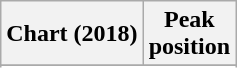<table class="wikitable sortable plainrowheaders" style="text-align:center;">
<tr>
<th scope="col">Chart (2018)</th>
<th scope="col">Peak<br>position</th>
</tr>
<tr>
</tr>
<tr>
</tr>
</table>
